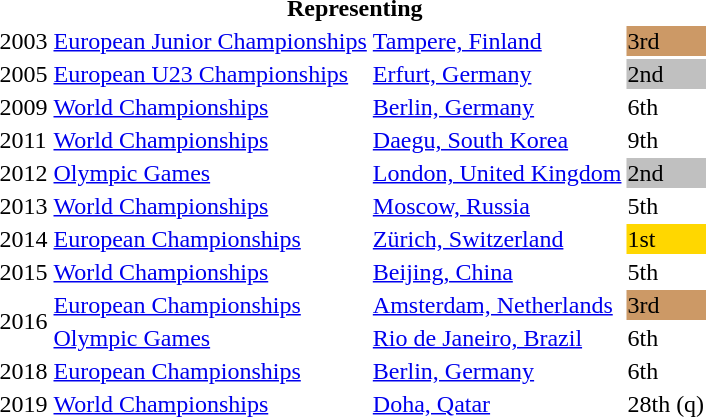<table>
<tr>
<th colspan="6">Representing </th>
</tr>
<tr>
<td>2003</td>
<td><a href='#'>European Junior Championships</a></td>
<td><a href='#'>Tampere, Finland</a></td>
<td bgcolor=cc9966>3rd</td>
<td></td>
</tr>
<tr>
<td>2005</td>
<td><a href='#'>European U23 Championships</a></td>
<td><a href='#'>Erfurt, Germany</a></td>
<td bgcolor=silver>2nd</td>
<td><a href='#'></a></td>
</tr>
<tr>
<td>2009</td>
<td><a href='#'>World Championships</a></td>
<td><a href='#'>Berlin, Germany</a></td>
<td>6th</td>
<td><a href='#'></a></td>
</tr>
<tr>
<td>2011</td>
<td><a href='#'>World Championships</a></td>
<td><a href='#'>Daegu, South Korea</a></td>
<td>9th</td>
<td><a href='#'></a></td>
</tr>
<tr>
<td>2012</td>
<td><a href='#'>Olympic Games</a></td>
<td><a href='#'>London, United Kingdom</a></td>
<td bgcolor=silver>2nd</td>
<td><a href='#'></a></td>
</tr>
<tr>
<td>2013</td>
<td><a href='#'>World Championships</a></td>
<td><a href='#'>Moscow, Russia</a></td>
<td>5th</td>
<td><a href='#'></a></td>
</tr>
<tr>
<td>2014</td>
<td><a href='#'>European Championships</a></td>
<td><a href='#'>Zürich, Switzerland</a></td>
<td bgcolor=gold>1st</td>
<td><a href='#'></a></td>
</tr>
<tr>
<td>2015</td>
<td><a href='#'>World Championships</a></td>
<td><a href='#'>Beijing, China</a></td>
<td>5th</td>
<td><a href='#'></a></td>
</tr>
<tr>
<td rowspan=2>2016</td>
<td><a href='#'>European Championships</a></td>
<td><a href='#'>Amsterdam, Netherlands</a></td>
<td bgcolor=cc9966>3rd</td>
<td><a href='#'></a></td>
</tr>
<tr>
<td><a href='#'>Olympic Games</a></td>
<td><a href='#'>Rio de Janeiro, Brazil</a></td>
<td>6th</td>
<td><a href='#'></a></td>
</tr>
<tr>
<td>2018</td>
<td><a href='#'>European Championships</a></td>
<td><a href='#'>Berlin, Germany</a></td>
<td>6th</td>
<td><a href='#'></a></td>
</tr>
<tr>
<td>2019</td>
<td><a href='#'>World Championships</a></td>
<td><a href='#'>Doha, Qatar</a></td>
<td>28th (q)</td>
<td><a href='#'></a></td>
</tr>
</table>
